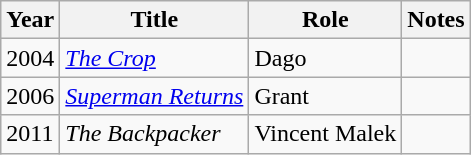<table class="wikitable">
<tr>
<th>Year</th>
<th>Title</th>
<th>Role</th>
<th>Notes</th>
</tr>
<tr>
<td>2004</td>
<td><em><a href='#'>The Crop</a></em></td>
<td>Dago</td>
<td></td>
</tr>
<tr>
<td>2006</td>
<td><em><a href='#'>Superman Returns</a></em></td>
<td>Grant</td>
<td></td>
</tr>
<tr>
<td>2011</td>
<td><em>The Backpacker</em></td>
<td>Vincent Malek</td>
<td></td>
</tr>
</table>
